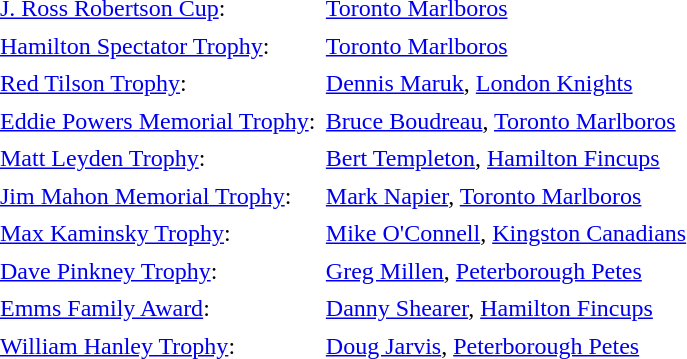<table cellpadding="3" cellspacing="1">
<tr>
<td><a href='#'>J. Ross Robertson Cup</a>:</td>
<td><a href='#'>Toronto Marlboros</a></td>
</tr>
<tr>
<td><a href='#'>Hamilton Spectator Trophy</a>:</td>
<td><a href='#'>Toronto Marlboros</a></td>
</tr>
<tr>
<td><a href='#'>Red Tilson Trophy</a>:</td>
<td><a href='#'>Dennis Maruk</a>, <a href='#'>London Knights</a></td>
</tr>
<tr>
<td><a href='#'>Eddie Powers Memorial Trophy</a>:</td>
<td><a href='#'>Bruce Boudreau</a>, <a href='#'>Toronto Marlboros</a></td>
</tr>
<tr>
<td><a href='#'>Matt Leyden Trophy</a>:</td>
<td><a href='#'>Bert Templeton</a>, <a href='#'>Hamilton Fincups</a></td>
</tr>
<tr>
<td><a href='#'>Jim Mahon Memorial Trophy</a>:</td>
<td><a href='#'>Mark Napier</a>, <a href='#'>Toronto Marlboros</a></td>
</tr>
<tr>
<td><a href='#'>Max Kaminsky Trophy</a>:</td>
<td><a href='#'>Mike O'Connell</a>, <a href='#'>Kingston Canadians</a></td>
</tr>
<tr>
<td><a href='#'>Dave Pinkney Trophy</a>:</td>
<td><a href='#'>Greg Millen</a>, <a href='#'>Peterborough Petes</a></td>
</tr>
<tr>
<td><a href='#'>Emms Family Award</a>:</td>
<td><a href='#'>Danny Shearer</a>, <a href='#'>Hamilton Fincups</a></td>
</tr>
<tr>
<td><a href='#'>William Hanley Trophy</a>:</td>
<td><a href='#'>Doug Jarvis</a>, <a href='#'>Peterborough Petes</a></td>
</tr>
</table>
